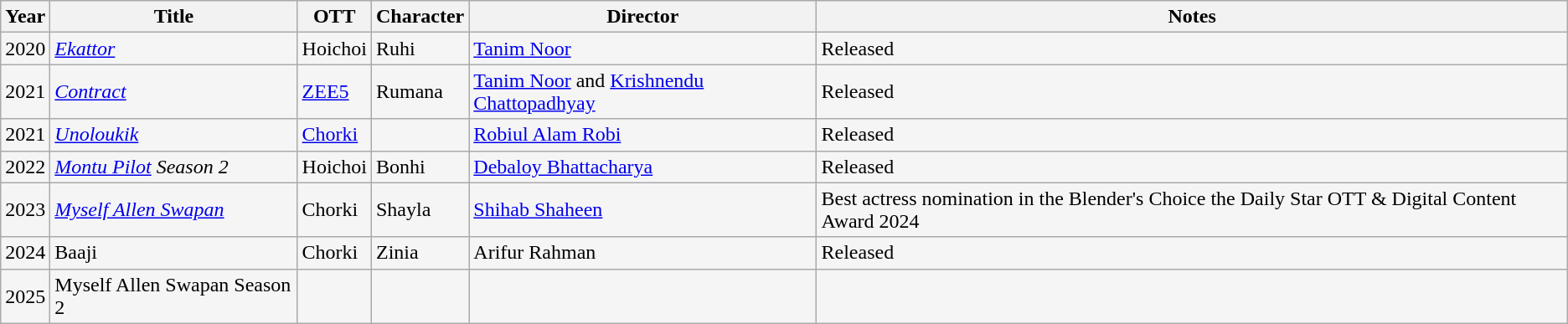<table class="wikitable sortable" style="background:#F5F5F5;">
<tr>
<th>Year</th>
<th>Title</th>
<th>OTT</th>
<th>Character</th>
<th>Director</th>
<th>Notes</th>
</tr>
<tr>
<td>2020</td>
<td><em><a href='#'>Ekattor</a></em></td>
<td>Hoichoi</td>
<td>Ruhi</td>
<td><a href='#'>Tanim Noor</a></td>
<td>Released</td>
</tr>
<tr>
<td>2021</td>
<td><em><a href='#'>Contract</a></em></td>
<td><a href='#'>ZEE5</a></td>
<td>Rumana</td>
<td><a href='#'>Tanim Noor</a> and <a href='#'>Krishnendu Chattopadhyay</a></td>
<td>Released</td>
</tr>
<tr>
<td>2021</td>
<td><em><a href='#'>Unoloukik</a></em></td>
<td><a href='#'>Chorki</a></td>
<td></td>
<td><a href='#'>Robiul Alam Robi</a></td>
<td>Released</td>
</tr>
<tr>
<td>2022</td>
<td><em><a href='#'>Montu Pilot</a> Season 2</em></td>
<td>Hoichoi</td>
<td>Bonhi</td>
<td><a href='#'>Debaloy Bhattacharya</a></td>
<td>Released</td>
</tr>
<tr>
<td>2023</td>
<td><em><a href='#'>Myself Allen Swapan</a></em></td>
<td>Chorki</td>
<td>Shayla</td>
<td><a href='#'>Shihab Shaheen</a></td>
<td>Best actress nomination in the Blender's Choice the Daily Star OTT & Digital Content Award 2024</td>
</tr>
<tr>
<td>2024</td>
<td>Baaji</td>
<td>Chorki</td>
<td>Zinia</td>
<td>Arifur Rahman</td>
<td>Released</td>
</tr>
<tr>
<td>2025</td>
<td>Myself Allen Swapan Season 2</td>
<td></td>
<td></td>
<td></td>
<td></td>
</tr>
</table>
